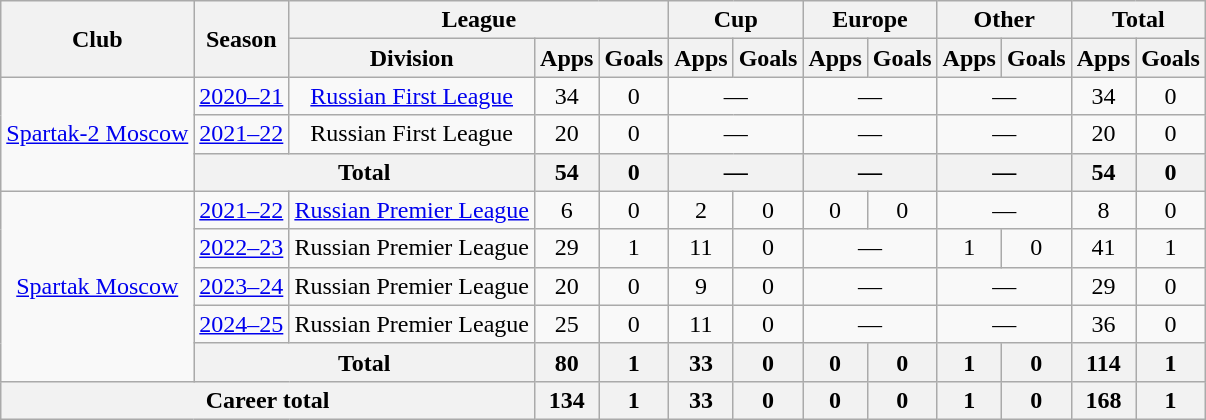<table class="wikitable" style="text-align: center;">
<tr>
<th rowspan="2">Club</th>
<th rowspan="2">Season</th>
<th colspan="3">League</th>
<th colspan="2">Cup</th>
<th colspan="2">Europe</th>
<th colspan="2">Other</th>
<th colspan="2">Total</th>
</tr>
<tr>
<th>Division</th>
<th>Apps</th>
<th>Goals</th>
<th>Apps</th>
<th>Goals</th>
<th>Apps</th>
<th>Goals</th>
<th>Apps</th>
<th>Goals</th>
<th>Apps</th>
<th>Goals</th>
</tr>
<tr>
<td rowspan="3"><a href='#'>Spartak-2 Moscow</a></td>
<td><a href='#'>2020–21</a></td>
<td><a href='#'>Russian First League</a></td>
<td>34</td>
<td>0</td>
<td colspan="2">—</td>
<td colspan="2">—</td>
<td colspan="2">—</td>
<td>34</td>
<td>0</td>
</tr>
<tr>
<td><a href='#'>2021–22</a></td>
<td>Russian First League</td>
<td>20</td>
<td>0</td>
<td colspan="2">—</td>
<td colspan="2">—</td>
<td colspan="2">—</td>
<td>20</td>
<td>0</td>
</tr>
<tr>
<th colspan=2>Total</th>
<th>54</th>
<th>0</th>
<th colspan="2">—</th>
<th colspan="2">—</th>
<th colspan="2">—</th>
<th>54</th>
<th>0</th>
</tr>
<tr>
<td rowspan="5"><a href='#'>Spartak Moscow</a></td>
<td><a href='#'>2021–22</a></td>
<td><a href='#'>Russian Premier League</a></td>
<td>6</td>
<td>0</td>
<td>2</td>
<td>0</td>
<td>0</td>
<td>0</td>
<td colspan="2">—</td>
<td>8</td>
<td>0</td>
</tr>
<tr>
<td><a href='#'>2022–23</a></td>
<td>Russian Premier League</td>
<td>29</td>
<td>1</td>
<td>11</td>
<td>0</td>
<td colspan="2">—</td>
<td>1</td>
<td>0</td>
<td>41</td>
<td>1</td>
</tr>
<tr>
<td><a href='#'>2023–24</a></td>
<td>Russian Premier League</td>
<td>20</td>
<td>0</td>
<td>9</td>
<td>0</td>
<td colspan="2">—</td>
<td colspan="2">—</td>
<td>29</td>
<td>0</td>
</tr>
<tr>
<td><a href='#'>2024–25</a></td>
<td>Russian Premier League</td>
<td>25</td>
<td>0</td>
<td>11</td>
<td>0</td>
<td colspan="2">—</td>
<td colspan="2">—</td>
<td>36</td>
<td>0</td>
</tr>
<tr>
<th colspan="2">Total</th>
<th>80</th>
<th>1</th>
<th>33</th>
<th>0</th>
<th>0</th>
<th>0</th>
<th>1</th>
<th>0</th>
<th>114</th>
<th>1</th>
</tr>
<tr>
<th colspan="3">Career total</th>
<th>134</th>
<th>1</th>
<th>33</th>
<th>0</th>
<th>0</th>
<th>0</th>
<th>1</th>
<th>0</th>
<th>168</th>
<th>1</th>
</tr>
</table>
